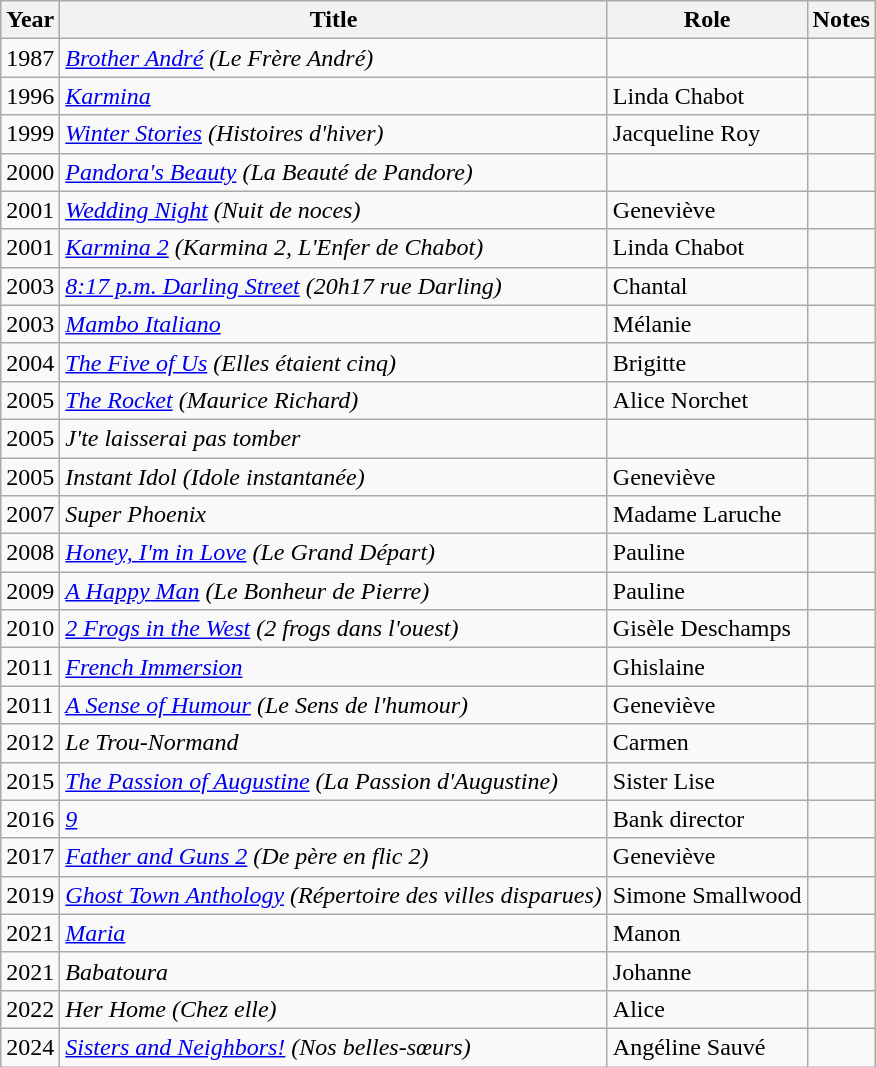<table class="wikitable">
<tr>
<th>Year</th>
<th>Title</th>
<th>Role</th>
<th>Notes</th>
</tr>
<tr>
<td>1987</td>
<td><em><a href='#'>Brother André</a> (Le Frère André)</em></td>
<td></td>
<td></td>
</tr>
<tr>
<td>1996</td>
<td><em><a href='#'>Karmina</a></em></td>
<td>Linda Chabot</td>
<td></td>
</tr>
<tr>
<td>1999</td>
<td><em><a href='#'>Winter Stories</a> (Histoires d'hiver)</em></td>
<td>Jacqueline Roy</td>
<td></td>
</tr>
<tr>
<td>2000</td>
<td><em><a href='#'>Pandora's Beauty</a> (La Beauté de Pandore)</em></td>
<td></td>
<td></td>
</tr>
<tr>
<td>2001</td>
<td><em><a href='#'>Wedding Night</a> (Nuit de noces)</em></td>
<td>Geneviève</td>
<td></td>
</tr>
<tr>
<td>2001</td>
<td><em><a href='#'>Karmina 2</a> (Karmina 2, L'Enfer de Chabot)</em></td>
<td>Linda Chabot</td>
<td></td>
</tr>
<tr>
<td>2003</td>
<td><em><a href='#'>8:17 p.m. Darling Street</a> (20h17 rue Darling)</em></td>
<td>Chantal</td>
<td></td>
</tr>
<tr>
<td>2003</td>
<td><em><a href='#'>Mambo Italiano</a></em></td>
<td>Mélanie</td>
<td></td>
</tr>
<tr>
<td>2004</td>
<td><em><a href='#'>The Five of Us</a> (Elles étaient cinq)</em></td>
<td>Brigitte</td>
<td></td>
</tr>
<tr>
<td>2005</td>
<td><em><a href='#'>The Rocket</a> (Maurice Richard)</em></td>
<td>Alice Norchet</td>
<td></td>
</tr>
<tr>
<td>2005</td>
<td><em>J'te laisserai pas tomber</em></td>
<td></td>
<td></td>
</tr>
<tr>
<td>2005</td>
<td><em>Instant Idol (Idole instantanée)</em></td>
<td>Geneviève</td>
<td></td>
</tr>
<tr>
<td>2007</td>
<td><em>Super Phoenix</em></td>
<td>Madame Laruche</td>
<td></td>
</tr>
<tr>
<td>2008</td>
<td><em><a href='#'>Honey, I'm in Love</a> (Le Grand Départ)</em></td>
<td>Pauline</td>
<td></td>
</tr>
<tr>
<td>2009</td>
<td><em><a href='#'>A Happy Man</a> (Le Bonheur de Pierre)</em></td>
<td>Pauline</td>
<td></td>
</tr>
<tr>
<td>2010</td>
<td><em><a href='#'>2 Frogs in the West</a> (2 frogs dans l'ouest)</em></td>
<td>Gisèle Deschamps</td>
<td></td>
</tr>
<tr>
<td>2011</td>
<td><em><a href='#'>French Immersion</a></em></td>
<td>Ghislaine</td>
<td></td>
</tr>
<tr>
<td>2011</td>
<td><em><a href='#'>A Sense of Humour</a> (Le Sens de l'humour)</em></td>
<td>Geneviève</td>
<td></td>
</tr>
<tr>
<td>2012</td>
<td><em>Le Trou-Normand</em></td>
<td>Carmen</td>
<td></td>
</tr>
<tr>
<td>2015</td>
<td><em><a href='#'>The Passion of Augustine</a> (La Passion d'Augustine)</em></td>
<td>Sister Lise</td>
<td></td>
</tr>
<tr>
<td>2016</td>
<td><em><a href='#'>9</a></em></td>
<td>Bank director</td>
<td></td>
</tr>
<tr>
<td>2017</td>
<td><em><a href='#'>Father and Guns 2</a> (De père en flic 2)</em></td>
<td>Geneviève</td>
<td></td>
</tr>
<tr>
<td>2019</td>
<td><em><a href='#'>Ghost Town Anthology</a> (Répertoire des villes disparues)</em></td>
<td>Simone Smallwood</td>
<td></td>
</tr>
<tr>
<td>2021</td>
<td><em><a href='#'>Maria</a></em></td>
<td>Manon</td>
<td></td>
</tr>
<tr>
<td>2021</td>
<td><em>Babatoura</em></td>
<td>Johanne</td>
<td></td>
</tr>
<tr>
<td>2022</td>
<td><em>Her Home (Chez elle)</em></td>
<td>Alice</td>
<td></td>
</tr>
<tr>
<td>2024</td>
<td><em><a href='#'>Sisters and Neighbors!</a> (Nos belles-sœurs)</em></td>
<td>Angéline Sauvé</td>
<td></td>
</tr>
</table>
